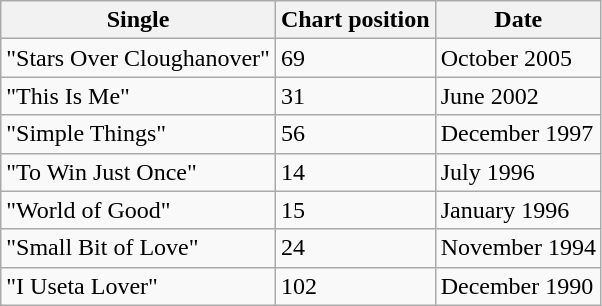<table class="wikitable">
<tr>
<th>Single</th>
<th>Chart position</th>
<th>Date</th>
</tr>
<tr>
<td>"Stars Over Cloughanover"</td>
<td>69</td>
<td>October 2005</td>
</tr>
<tr>
<td>"This Is Me"</td>
<td>31</td>
<td>June 2002</td>
</tr>
<tr>
<td>"Simple Things"</td>
<td>56</td>
<td>December 1997</td>
</tr>
<tr>
<td>"To Win Just Once"</td>
<td>14</td>
<td>July 1996</td>
</tr>
<tr>
<td>"World of Good"</td>
<td>15</td>
<td>January 1996</td>
</tr>
<tr>
<td>"Small Bit of Love"</td>
<td>24</td>
<td>November 1994</td>
</tr>
<tr>
<td>"I Useta Lover"</td>
<td>102</td>
<td>December 1990</td>
</tr>
</table>
